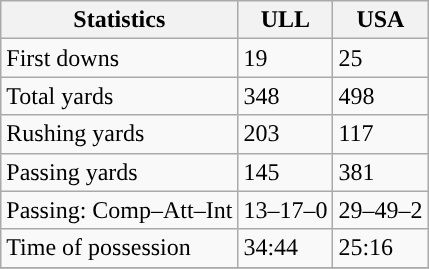<table class="wikitable" style="float: left;">
<tr>
<th>Statistics</th>
<th>ULL</th>
<th>USA</th>
</tr>
<tr>
<td>First downs</td>
<td>19</td>
<td>25</td>
</tr>
<tr>
<td>Total yards</td>
<td>348</td>
<td>498</td>
</tr>
<tr>
<td>Rushing yards</td>
<td>203</td>
<td>117</td>
</tr>
<tr>
<td>Passing yards</td>
<td>145</td>
<td>381</td>
</tr>
<tr>
<td>Passing: Comp–Att–Int</td>
<td>13–17–0</td>
<td>29–49–2</td>
</tr>
<tr>
<td>Time of possession</td>
<td>34:44</td>
<td>25:16</td>
</tr>
<tr>
</tr>
</table>
